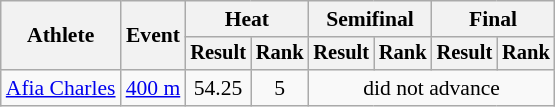<table class="wikitable" style="font-size:90%">
<tr>
<th rowspan="2">Athlete</th>
<th rowspan="2">Event</th>
<th colspan="2">Heat</th>
<th colspan="2">Semifinal</th>
<th colspan="2">Final</th>
</tr>
<tr style="font-size:95%">
<th>Result</th>
<th>Rank</th>
<th>Result</th>
<th>Rank</th>
<th>Result</th>
<th>Rank</th>
</tr>
<tr align=center>
<td align=left><a href='#'>Afia Charles</a></td>
<td align=left><a href='#'>400 m</a></td>
<td>54.25</td>
<td>5</td>
<td colspan=4>did not advance</td>
</tr>
</table>
